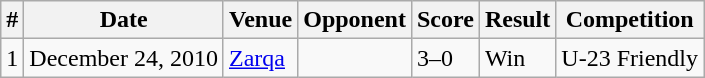<table class="wikitable">
<tr>
<th>#</th>
<th>Date</th>
<th>Venue</th>
<th>Opponent</th>
<th>Score</th>
<th>Result</th>
<th>Competition</th>
</tr>
<tr>
<td>1</td>
<td>December 24, 2010</td>
<td><a href='#'>Zarqa</a></td>
<td></td>
<td>3–0</td>
<td>Win</td>
<td>U-23 Friendly</td>
</tr>
</table>
